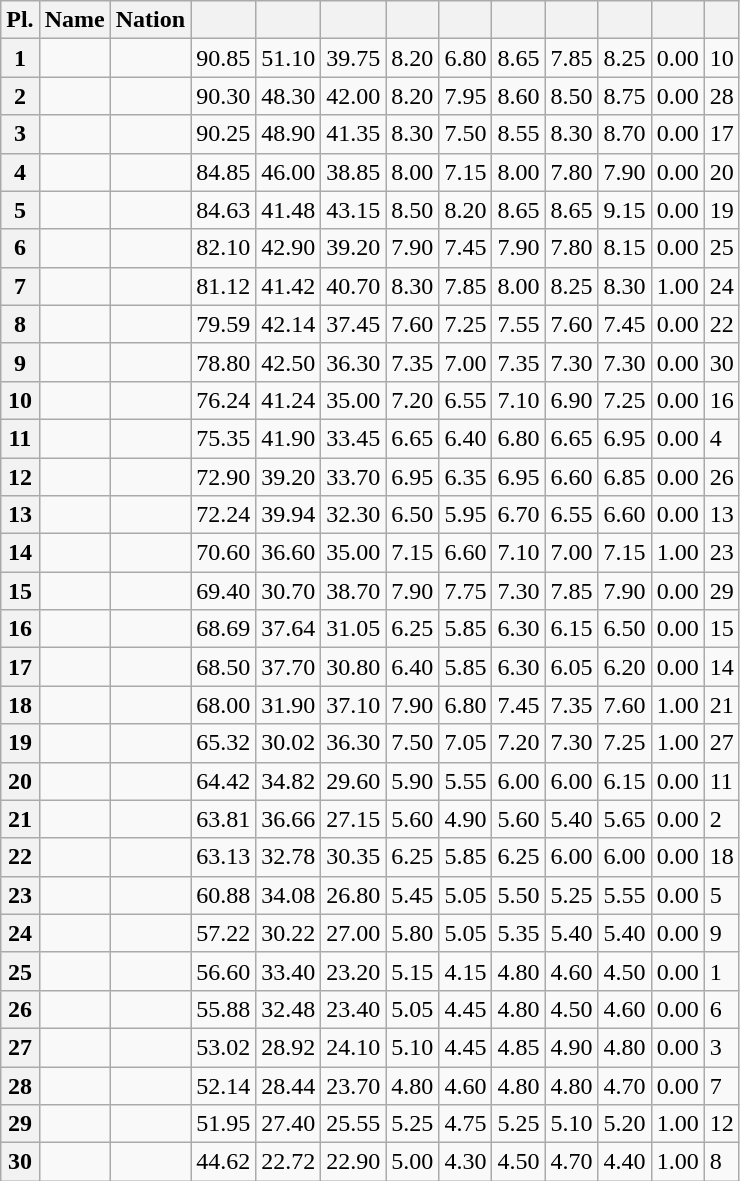<table class="wikitable sortable">
<tr>
<th>Pl.</th>
<th>Name</th>
<th>Nation</th>
<th></th>
<th></th>
<th></th>
<th></th>
<th></th>
<th></th>
<th></th>
<th></th>
<th></th>
<th></th>
</tr>
<tr>
<th>1</th>
<td></td>
<td></td>
<td>90.85</td>
<td>51.10</td>
<td>39.75</td>
<td>8.20</td>
<td>6.80</td>
<td>8.65</td>
<td>7.85</td>
<td>8.25</td>
<td>0.00</td>
<td>10</td>
</tr>
<tr>
<th>2</th>
<td></td>
<td></td>
<td>90.30</td>
<td>48.30</td>
<td>42.00</td>
<td>8.20</td>
<td>7.95</td>
<td>8.60</td>
<td>8.50</td>
<td>8.75</td>
<td>0.00</td>
<td>28</td>
</tr>
<tr>
<th>3</th>
<td></td>
<td></td>
<td>90.25</td>
<td>48.90</td>
<td>41.35</td>
<td>8.30</td>
<td>7.50</td>
<td>8.55</td>
<td>8.30</td>
<td>8.70</td>
<td>0.00</td>
<td>17</td>
</tr>
<tr>
<th>4</th>
<td></td>
<td></td>
<td>84.85</td>
<td>46.00</td>
<td>38.85</td>
<td>8.00</td>
<td>7.15</td>
<td>8.00</td>
<td>7.80</td>
<td>7.90</td>
<td>0.00</td>
<td>20</td>
</tr>
<tr>
<th>5</th>
<td></td>
<td></td>
<td>84.63</td>
<td>41.48</td>
<td>43.15</td>
<td>8.50</td>
<td>8.20</td>
<td>8.65</td>
<td>8.65</td>
<td>9.15</td>
<td>0.00</td>
<td>19</td>
</tr>
<tr>
<th>6</th>
<td></td>
<td></td>
<td>82.10</td>
<td>42.90</td>
<td>39.20</td>
<td>7.90</td>
<td>7.45</td>
<td>7.90</td>
<td>7.80</td>
<td>8.15</td>
<td>0.00</td>
<td>25</td>
</tr>
<tr>
<th>7</th>
<td></td>
<td></td>
<td>81.12</td>
<td>41.42</td>
<td>40.70</td>
<td>8.30</td>
<td>7.85</td>
<td>8.00</td>
<td>8.25</td>
<td>8.30</td>
<td>1.00</td>
<td>24</td>
</tr>
<tr>
<th>8</th>
<td></td>
<td></td>
<td>79.59</td>
<td>42.14</td>
<td>37.45</td>
<td>7.60</td>
<td>7.25</td>
<td>7.55</td>
<td>7.60</td>
<td>7.45</td>
<td>0.00</td>
<td>22</td>
</tr>
<tr>
<th>9</th>
<td></td>
<td></td>
<td>78.80</td>
<td>42.50</td>
<td>36.30</td>
<td>7.35</td>
<td>7.00</td>
<td>7.35</td>
<td>7.30</td>
<td>7.30</td>
<td>0.00</td>
<td>30</td>
</tr>
<tr>
<th>10</th>
<td></td>
<td></td>
<td>76.24</td>
<td>41.24</td>
<td>35.00</td>
<td>7.20</td>
<td>6.55</td>
<td>7.10</td>
<td>6.90</td>
<td>7.25</td>
<td>0.00</td>
<td>16</td>
</tr>
<tr>
<th>11</th>
<td></td>
<td></td>
<td>75.35</td>
<td>41.90</td>
<td>33.45</td>
<td>6.65</td>
<td>6.40</td>
<td>6.80</td>
<td>6.65</td>
<td>6.95</td>
<td>0.00</td>
<td>4</td>
</tr>
<tr>
<th>12</th>
<td></td>
<td></td>
<td>72.90</td>
<td>39.20</td>
<td>33.70</td>
<td>6.95</td>
<td>6.35</td>
<td>6.95</td>
<td>6.60</td>
<td>6.85</td>
<td>0.00</td>
<td>26</td>
</tr>
<tr>
<th>13</th>
<td></td>
<td></td>
<td>72.24</td>
<td>39.94</td>
<td>32.30</td>
<td>6.50</td>
<td>5.95</td>
<td>6.70</td>
<td>6.55</td>
<td>6.60</td>
<td>0.00</td>
<td>13</td>
</tr>
<tr>
<th>14</th>
<td></td>
<td></td>
<td>70.60</td>
<td>36.60</td>
<td>35.00</td>
<td>7.15</td>
<td>6.60</td>
<td>7.10</td>
<td>7.00</td>
<td>7.15</td>
<td>1.00</td>
<td>23</td>
</tr>
<tr>
<th>15</th>
<td></td>
<td></td>
<td>69.40</td>
<td>30.70</td>
<td>38.70</td>
<td>7.90</td>
<td>7.75</td>
<td>7.30</td>
<td>7.85</td>
<td>7.90</td>
<td>0.00</td>
<td>29</td>
</tr>
<tr>
<th>16</th>
<td></td>
<td></td>
<td>68.69</td>
<td>37.64</td>
<td>31.05</td>
<td>6.25</td>
<td>5.85</td>
<td>6.30</td>
<td>6.15</td>
<td>6.50</td>
<td>0.00</td>
<td>15</td>
</tr>
<tr>
<th>17</th>
<td></td>
<td></td>
<td>68.50</td>
<td>37.70</td>
<td>30.80</td>
<td>6.40</td>
<td>5.85</td>
<td>6.30</td>
<td>6.05</td>
<td>6.20</td>
<td>0.00</td>
<td>14</td>
</tr>
<tr>
<th>18</th>
<td></td>
<td></td>
<td>68.00</td>
<td>31.90</td>
<td>37.10</td>
<td>7.90</td>
<td>6.80</td>
<td>7.45</td>
<td>7.35</td>
<td>7.60</td>
<td>1.00</td>
<td>21</td>
</tr>
<tr>
<th>19</th>
<td></td>
<td></td>
<td>65.32</td>
<td>30.02</td>
<td>36.30</td>
<td>7.50</td>
<td>7.05</td>
<td>7.20</td>
<td>7.30</td>
<td>7.25</td>
<td>1.00</td>
<td>27</td>
</tr>
<tr>
<th>20</th>
<td></td>
<td></td>
<td>64.42</td>
<td>34.82</td>
<td>29.60</td>
<td>5.90</td>
<td>5.55</td>
<td>6.00</td>
<td>6.00</td>
<td>6.15</td>
<td>0.00</td>
<td>11</td>
</tr>
<tr>
<th>21</th>
<td></td>
<td></td>
<td>63.81</td>
<td>36.66</td>
<td>27.15</td>
<td>5.60</td>
<td>4.90</td>
<td>5.60</td>
<td>5.40</td>
<td>5.65</td>
<td>0.00</td>
<td>2</td>
</tr>
<tr>
<th>22</th>
<td></td>
<td></td>
<td>63.13</td>
<td>32.78</td>
<td>30.35</td>
<td>6.25</td>
<td>5.85</td>
<td>6.25</td>
<td>6.00</td>
<td>6.00</td>
<td>0.00</td>
<td>18</td>
</tr>
<tr>
<th>23</th>
<td></td>
<td></td>
<td>60.88</td>
<td>34.08</td>
<td>26.80</td>
<td>5.45</td>
<td>5.05</td>
<td>5.50</td>
<td>5.25</td>
<td>5.55</td>
<td>0.00</td>
<td>5</td>
</tr>
<tr>
<th>24</th>
<td></td>
<td></td>
<td>57.22</td>
<td>30.22</td>
<td>27.00</td>
<td>5.80</td>
<td>5.05</td>
<td>5.35</td>
<td>5.40</td>
<td>5.40</td>
<td>0.00</td>
<td>9</td>
</tr>
<tr>
<th>25</th>
<td></td>
<td></td>
<td>56.60</td>
<td>33.40</td>
<td>23.20</td>
<td>5.15</td>
<td>4.15</td>
<td>4.80</td>
<td>4.60</td>
<td>4.50</td>
<td>0.00</td>
<td>1</td>
</tr>
<tr>
<th>26</th>
<td></td>
<td></td>
<td>55.88</td>
<td>32.48</td>
<td>23.40</td>
<td>5.05</td>
<td>4.45</td>
<td>4.80</td>
<td>4.50</td>
<td>4.60</td>
<td>0.00</td>
<td>6</td>
</tr>
<tr>
<th>27</th>
<td></td>
<td></td>
<td>53.02</td>
<td>28.92</td>
<td>24.10</td>
<td>5.10</td>
<td>4.45</td>
<td>4.85</td>
<td>4.90</td>
<td>4.80</td>
<td>0.00</td>
<td>3</td>
</tr>
<tr>
<th>28</th>
<td></td>
<td></td>
<td>52.14</td>
<td>28.44</td>
<td>23.70</td>
<td>4.80</td>
<td>4.60</td>
<td>4.80</td>
<td>4.80</td>
<td>4.70</td>
<td>0.00</td>
<td>7</td>
</tr>
<tr>
<th>29</th>
<td></td>
<td></td>
<td>51.95</td>
<td>27.40</td>
<td>25.55</td>
<td>5.25</td>
<td>4.75</td>
<td>5.25</td>
<td>5.10</td>
<td>5.20</td>
<td>1.00</td>
<td>12</td>
</tr>
<tr>
<th>30</th>
<td></td>
<td></td>
<td>44.62</td>
<td>22.72</td>
<td>22.90</td>
<td>5.00</td>
<td>4.30</td>
<td>4.50</td>
<td>4.70</td>
<td>4.40</td>
<td>1.00</td>
<td>8</td>
</tr>
</table>
